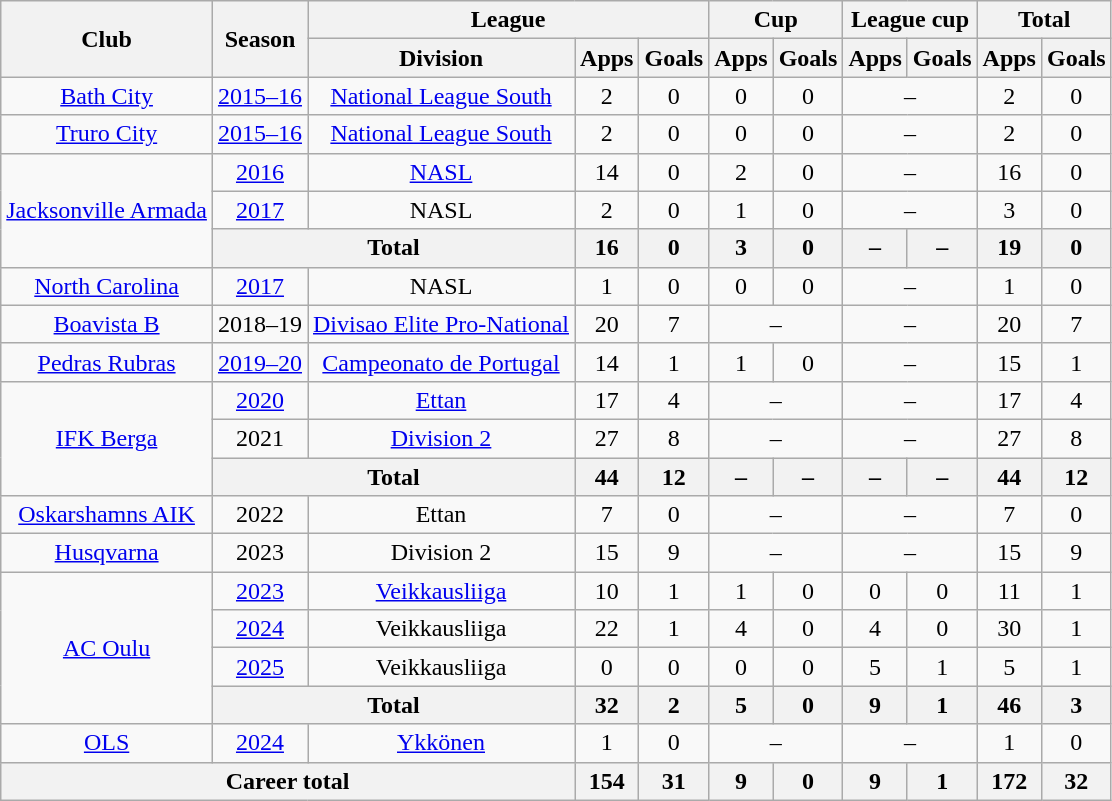<table class="wikitable" style="text-align: center;">
<tr>
<th rowspan="2">Club</th>
<th rowspan="2">Season</th>
<th colspan="3">League</th>
<th colspan="2">Cup</th>
<th colspan="2">League cup</th>
<th colspan="2">Total</th>
</tr>
<tr>
<th>Division</th>
<th>Apps</th>
<th>Goals</th>
<th>Apps</th>
<th>Goals</th>
<th>Apps</th>
<th>Goals</th>
<th>Apps</th>
<th>Goals</th>
</tr>
<tr>
<td valign="center"><a href='#'>Bath City</a></td>
<td><a href='#'>2015–16</a></td>
<td><a href='#'>National League South</a></td>
<td>2</td>
<td>0</td>
<td>0</td>
<td>0</td>
<td colspan="2">–</td>
<td>2</td>
<td>0</td>
</tr>
<tr>
<td valign="center"><a href='#'>Truro City</a></td>
<td><a href='#'>2015–16</a></td>
<td><a href='#'>National League South</a></td>
<td>2</td>
<td>0</td>
<td>0</td>
<td>0</td>
<td colspan="2">–</td>
<td>2</td>
<td>0</td>
</tr>
<tr>
<td rowspan="3" valign="center"><a href='#'>Jacksonville Armada</a></td>
<td><a href='#'>2016</a></td>
<td><a href='#'>NASL</a></td>
<td>14</td>
<td>0</td>
<td>2</td>
<td>0</td>
<td colspan="2">–</td>
<td>16</td>
<td>0</td>
</tr>
<tr>
<td><a href='#'>2017</a></td>
<td>NASL</td>
<td>2</td>
<td>0</td>
<td>1</td>
<td>0</td>
<td colspan="2">–</td>
<td>3</td>
<td>0</td>
</tr>
<tr>
<th colspan="2">Total</th>
<th>16</th>
<th>0</th>
<th>3</th>
<th>0</th>
<th>–</th>
<th>–</th>
<th>19</th>
<th>0</th>
</tr>
<tr>
<td valign="center"><a href='#'>North Carolina</a></td>
<td><a href='#'>2017</a></td>
<td>NASL</td>
<td>1</td>
<td>0</td>
<td>0</td>
<td>0</td>
<td colspan="2">–</td>
<td>1</td>
<td>0</td>
</tr>
<tr>
<td><a href='#'>Boavista B</a></td>
<td>2018–19</td>
<td><a href='#'>Divisao Elite Pro-National</a></td>
<td>20</td>
<td>7</td>
<td colspan="2">–</td>
<td colspan="2">–</td>
<td>20</td>
<td>7</td>
</tr>
<tr>
<td><a href='#'>Pedras Rubras</a></td>
<td><a href='#'>2019–20</a></td>
<td><a href='#'>Campeonato de Portugal</a></td>
<td>14</td>
<td>1</td>
<td>1</td>
<td>0</td>
<td colspan="2">–</td>
<td>15</td>
<td>1</td>
</tr>
<tr>
<td rowspan="3"><a href='#'>IFK Berga</a></td>
<td><a href='#'>2020</a></td>
<td><a href='#'>Ettan</a></td>
<td>17</td>
<td>4</td>
<td colspan="2">–</td>
<td colspan="2">–</td>
<td>17</td>
<td>4</td>
</tr>
<tr>
<td>2021</td>
<td><a href='#'>Division 2</a></td>
<td>27</td>
<td>8</td>
<td colspan="2">–</td>
<td colspan="2">–</td>
<td>27</td>
<td>8</td>
</tr>
<tr>
<th colspan="2">Total</th>
<th>44</th>
<th>12</th>
<th>–</th>
<th>–</th>
<th>–</th>
<th>–</th>
<th>44</th>
<th>12</th>
</tr>
<tr>
<td><a href='#'>Oskarshamns AIK</a></td>
<td>2022</td>
<td>Ettan</td>
<td>7</td>
<td>0</td>
<td colspan="2">–</td>
<td colspan="2">–</td>
<td>7</td>
<td>0</td>
</tr>
<tr>
<td><a href='#'>Husqvarna</a></td>
<td>2023</td>
<td>Division 2</td>
<td>15</td>
<td>9</td>
<td colspan="2">–</td>
<td colspan="2">–</td>
<td>15</td>
<td>9</td>
</tr>
<tr>
<td rowspan="4"><a href='#'>AC Oulu</a></td>
<td><a href='#'>2023</a></td>
<td><a href='#'>Veikkausliiga</a></td>
<td>10</td>
<td>1</td>
<td>1</td>
<td>0</td>
<td>0</td>
<td>0</td>
<td>11</td>
<td>1</td>
</tr>
<tr>
<td><a href='#'>2024</a></td>
<td>Veikkausliiga</td>
<td>22</td>
<td>1</td>
<td>4</td>
<td>0</td>
<td>4</td>
<td>0</td>
<td>30</td>
<td>1</td>
</tr>
<tr>
<td><a href='#'>2025</a></td>
<td>Veikkausliiga</td>
<td>0</td>
<td>0</td>
<td>0</td>
<td>0</td>
<td>5</td>
<td>1</td>
<td>5</td>
<td>1</td>
</tr>
<tr>
<th colspan="2">Total</th>
<th>32</th>
<th>2</th>
<th>5</th>
<th>0</th>
<th>9</th>
<th>1</th>
<th>46</th>
<th>3</th>
</tr>
<tr>
<td><a href='#'>OLS</a></td>
<td><a href='#'>2024</a></td>
<td><a href='#'>Ykkönen</a></td>
<td>1</td>
<td>0</td>
<td colspan="2">–</td>
<td colspan="2">–</td>
<td>1</td>
<td>0</td>
</tr>
<tr>
<th colspan="3">Career total</th>
<th>154</th>
<th>31</th>
<th>9</th>
<th>0</th>
<th>9</th>
<th>1</th>
<th>172</th>
<th>32</th>
</tr>
</table>
